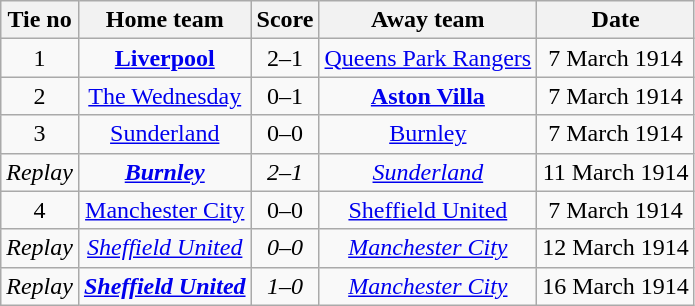<table class="wikitable" style="text-align: center">
<tr>
<th>Tie no</th>
<th>Home team</th>
<th>Score</th>
<th>Away team</th>
<th>Date</th>
</tr>
<tr>
<td>1</td>
<td><strong><a href='#'>Liverpool</a></strong></td>
<td>2–1</td>
<td><a href='#'>Queens Park Rangers</a></td>
<td>7 March 1914</td>
</tr>
<tr>
<td>2</td>
<td><a href='#'>The Wednesday</a></td>
<td>0–1</td>
<td><strong><a href='#'>Aston Villa</a></strong></td>
<td>7 March 1914</td>
</tr>
<tr>
<td>3</td>
<td><a href='#'>Sunderland</a></td>
<td>0–0</td>
<td><a href='#'>Burnley</a></td>
<td>7 March 1914</td>
</tr>
<tr>
<td><em>Replay</em></td>
<td><strong><em><a href='#'>Burnley</a></em></strong></td>
<td><em>2–1</em></td>
<td><em><a href='#'>Sunderland</a></em></td>
<td>11 March 1914</td>
</tr>
<tr>
<td>4</td>
<td><a href='#'>Manchester City</a></td>
<td>0–0</td>
<td><a href='#'>Sheffield United</a></td>
<td>7 March 1914</td>
</tr>
<tr>
<td><em>Replay</em></td>
<td><em><a href='#'>Sheffield United</a></em></td>
<td><em>0–0</em></td>
<td><em><a href='#'>Manchester City</a></em></td>
<td>12 March 1914</td>
</tr>
<tr>
<td><em>Replay</em></td>
<td><strong><em><a href='#'>Sheffield United</a></em></strong></td>
<td><em>1–0</em></td>
<td><em><a href='#'>Manchester City</a></em></td>
<td>16 March 1914</td>
</tr>
</table>
